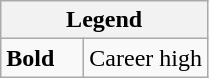<table class="wikitable">
<tr>
<th colspan="2">Legend</th>
</tr>
<tr>
<td style="width:3em;"><strong>Bold</strong></td>
<td>Career high</td>
</tr>
</table>
